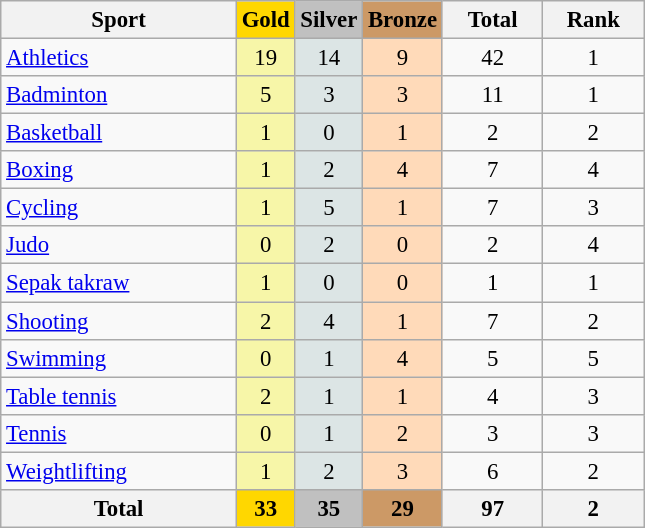<table class="wikitable sortable" style="text-align:center; font-size:95%">
<tr>
<th width=150>Sport</th>
<th style="background-color:gold; width=60;">Gold</th>
<th style="background-color:silver; width=60;">Silver</th>
<th style="background-color:#cc9966; width=60;">Bronze</th>
<th width=60>Total</th>
<th width=60>Rank</th>
</tr>
<tr>
<td align=left> <a href='#'>Athletics</a></td>
<td bgcolor=#f7f6a8>19</td>
<td bgcolor=#dce5e5>14</td>
<td bgcolor=#ffdab9>9</td>
<td>42</td>
<td>1</td>
</tr>
<tr>
<td align=left> <a href='#'>Badminton</a></td>
<td bgcolor=#f7f6a8>5</td>
<td bgcolor=#dce5e5>3</td>
<td bgcolor=#ffdab9>3</td>
<td>11</td>
<td>1</td>
</tr>
<tr>
<td align=left> <a href='#'>Basketball</a></td>
<td bgcolor=#f7f6a8>1</td>
<td bgcolor=#dce5e5>0</td>
<td bgcolor=#ffdab9>1</td>
<td>2</td>
<td>2</td>
</tr>
<tr>
<td align=left> <a href='#'>Boxing</a></td>
<td bgcolor=#f7f6a8>1</td>
<td bgcolor=#dce5e5>2</td>
<td bgcolor=#ffdab9>4</td>
<td>7</td>
<td>4</td>
</tr>
<tr>
<td align=left> <a href='#'>Cycling</a></td>
<td bgcolor=#f7f6a8>1</td>
<td bgcolor=#dce5e5>5</td>
<td bgcolor=#ffdab9>1</td>
<td>7</td>
<td>3</td>
</tr>
<tr>
<td align=left> <a href='#'>Judo</a></td>
<td bgcolor=#f7f6a8>0</td>
<td bgcolor=#dce5e5>2</td>
<td bgcolor=#ffdab9>0</td>
<td>2</td>
<td>4</td>
</tr>
<tr>
<td align=left> <a href='#'>Sepak takraw</a></td>
<td bgcolor=#f7f6a8>1</td>
<td bgcolor=#dce5e5>0</td>
<td bgcolor=#ffdab9>0</td>
<td>1</td>
<td>1</td>
</tr>
<tr>
<td align=left> <a href='#'>Shooting</a></td>
<td bgcolor=#f7f6a8>2</td>
<td bgcolor=#dce5e5>4</td>
<td bgcolor=#ffdab9>1</td>
<td>7</td>
<td>2</td>
</tr>
<tr>
<td align=left> <a href='#'>Swimming</a></td>
<td bgcolor=#f7f6a8>0</td>
<td bgcolor=#dce5e5>1</td>
<td bgcolor=#ffdab9>4</td>
<td>5</td>
<td>5</td>
</tr>
<tr>
<td align=left> <a href='#'>Table tennis</a></td>
<td bgcolor=#f7f6a8>2</td>
<td bgcolor=#dce5e5>1</td>
<td bgcolor=#ffdab9>1</td>
<td>4</td>
<td>3</td>
</tr>
<tr>
<td align=left> <a href='#'>Tennis</a></td>
<td bgcolor=#f7f6a8>0</td>
<td bgcolor=#dce5e5>1</td>
<td bgcolor=#ffdab9>2</td>
<td>3</td>
<td>3</td>
</tr>
<tr>
<td align=left> <a href='#'>Weightlifting</a></td>
<td bgcolor=#f7f6a8>1</td>
<td bgcolor=#dce5e5>2</td>
<td bgcolor=#ffdab9>3</td>
<td>6</td>
<td>2</td>
</tr>
<tr>
<th>Total</th>
<th style="background-color:gold; width=60;">33</th>
<th style="background-color:silver; width=60;">35</th>
<th style="background-color:#cc9966; width=60;">29</th>
<th>97</th>
<th>2</th>
</tr>
</table>
